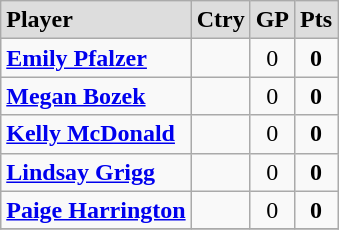<table class="wikitable">
<tr align="center" style="font-weight:bold; background-color:#dddddd;" |>
<td align="left">Player</td>
<td>Ctry</td>
<td>GP</td>
<td>Pts</td>
</tr>
<tr align="center">
<td align="left"><strong><a href='#'>Emily Pfalzer</a></strong></td>
<td></td>
<td>0</td>
<td><strong>0</strong></td>
</tr>
<tr align="center">
<td align="left"><strong><a href='#'>Megan Bozek</a></strong></td>
<td></td>
<td>0</td>
<td><strong>0</strong></td>
</tr>
<tr align="center">
<td align="left"><strong><a href='#'>Kelly McDonald</a></strong></td>
<td></td>
<td>0</td>
<td><strong>0</strong></td>
</tr>
<tr align="center">
<td align="left"><strong><a href='#'>Lindsay Grigg</a></strong></td>
<td></td>
<td>0</td>
<td><strong>0</strong></td>
</tr>
<tr align="center">
<td align="left"><strong><a href='#'>Paige Harrington</a></strong></td>
<td></td>
<td>0</td>
<td><strong>0</strong></td>
</tr>
<tr align="center">
</tr>
</table>
